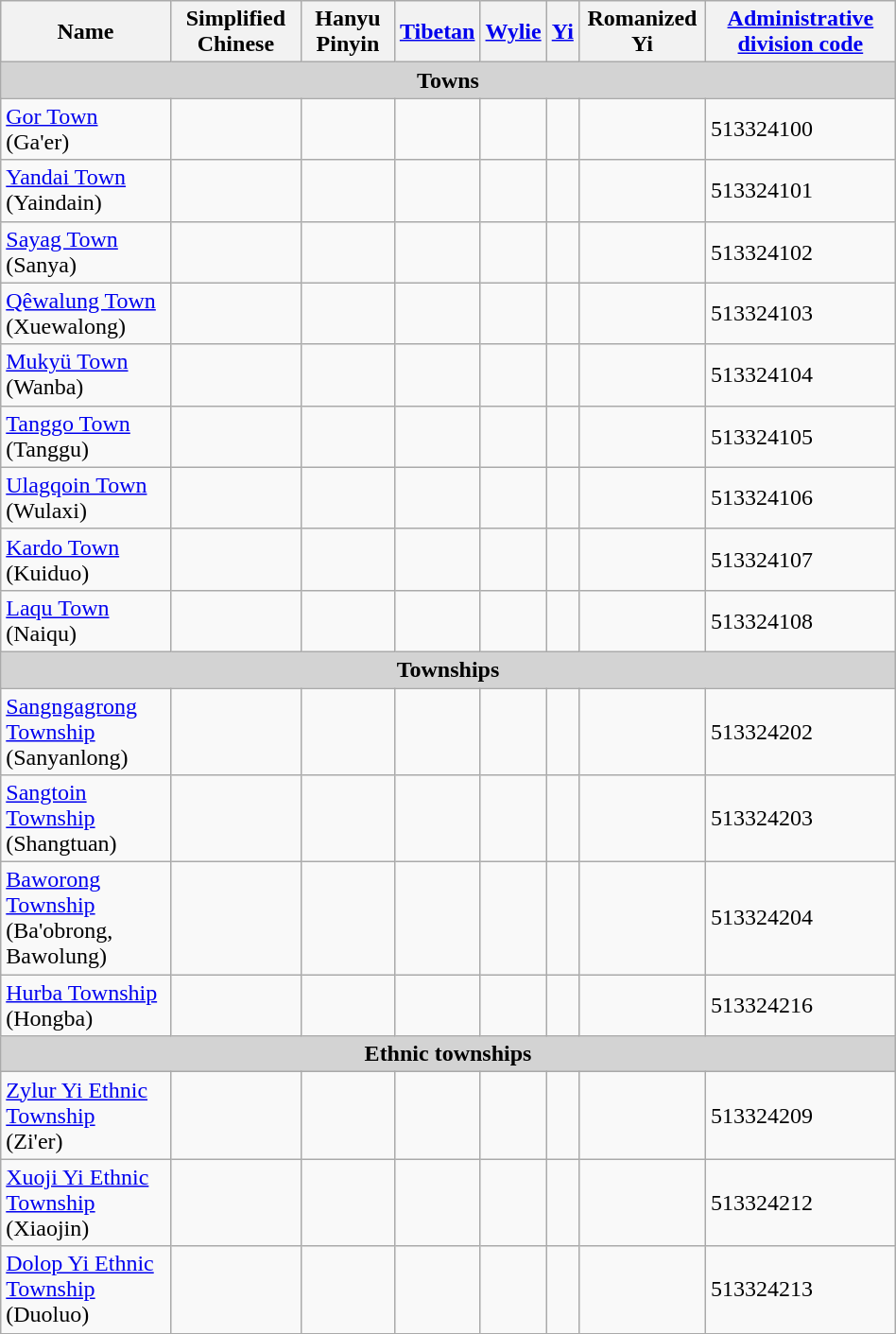<table class="wikitable" align="center" style="width:50%; border="1">
<tr>
<th>Name</th>
<th>Simplified Chinese</th>
<th>Hanyu Pinyin</th>
<th><a href='#'>Tibetan</a></th>
<th><a href='#'>Wylie</a></th>
<th><a href='#'>Yi</a></th>
<th>Romanized Yi</th>
<th><a href='#'>Administrative division code</a></th>
</tr>
<tr --------->
<td colspan="9"  style="text-align:center; background:#d3d3d3;"><strong>Towns</strong></td>
</tr>
<tr --------->
<td><a href='#'>Gor Town</a><br>(Ga'er)</td>
<td></td>
<td></td>
<td></td>
<td></td>
<td></td>
<td></td>
<td>513324100</td>
</tr>
<tr>
<td><a href='#'>Yandai Town</a><br>(Yaindain)</td>
<td></td>
<td></td>
<td></td>
<td></td>
<td></td>
<td></td>
<td>513324101</td>
</tr>
<tr>
<td><a href='#'>Sayag Town</a><br>(Sanya)</td>
<td></td>
<td></td>
<td></td>
<td></td>
<td></td>
<td></td>
<td>513324102</td>
</tr>
<tr>
<td><a href='#'>Qêwalung Town</a><br>(Xuewalong)</td>
<td></td>
<td></td>
<td></td>
<td></td>
<td></td>
<td></td>
<td>513324103</td>
</tr>
<tr>
<td><a href='#'>Mukyü Town</a><br>(Wanba)</td>
<td></td>
<td></td>
<td></td>
<td></td>
<td></td>
<td></td>
<td>513324104</td>
</tr>
<tr>
<td><a href='#'>Tanggo Town</a><br>(Tanggu)</td>
<td></td>
<td></td>
<td></td>
<td></td>
<td></td>
<td></td>
<td>513324105</td>
</tr>
<tr>
<td><a href='#'>Ulagqoin Town</a><br>(Wulaxi)</td>
<td></td>
<td></td>
<td></td>
<td></td>
<td></td>
<td></td>
<td>513324106</td>
</tr>
<tr>
<td><a href='#'>Kardo Town</a><br>(Kuiduo)</td>
<td></td>
<td></td>
<td></td>
<td></td>
<td></td>
<td></td>
<td>513324107</td>
</tr>
<tr>
<td><a href='#'>Laqu Town</a><br>(Naiqu)</td>
<td></td>
<td></td>
<td></td>
<td></td>
<td></td>
<td></td>
<td>513324108</td>
</tr>
<tr --------->
<td colspan="9"  style="text-align:center; background:#d3d3d3;"><strong>Townships</strong></td>
</tr>
<tr --------->
<td><a href='#'>Sangngagrong Township</a><br>(Sanyanlong)</td>
<td></td>
<td></td>
<td></td>
<td></td>
<td></td>
<td></td>
<td>513324202</td>
</tr>
<tr>
<td><a href='#'>Sangtoin Township</a><br>(Shangtuan)</td>
<td></td>
<td></td>
<td></td>
<td></td>
<td></td>
<td></td>
<td>513324203</td>
</tr>
<tr>
<td><a href='#'>Baworong Township</a><br>(Ba'obrong, Bawolung)</td>
<td></td>
<td></td>
<td></td>
<td></td>
<td></td>
<td></td>
<td>513324204</td>
</tr>
<tr>
<td><a href='#'>Hurba Township</a><br>(Hongba)</td>
<td></td>
<td></td>
<td></td>
<td></td>
<td></td>
<td></td>
<td>513324216</td>
</tr>
<tr --------->
<td colspan="9"  style="text-align:center; background:#d3d3d3;"><strong>Ethnic townships</strong></td>
</tr>
<tr --------->
<td><a href='#'>Zylur Yi Ethnic Township</a><br>(Zi'er)</td>
<td></td>
<td></td>
<td></td>
<td></td>
<td></td>
<td></td>
<td>513324209</td>
</tr>
<tr>
<td><a href='#'>Xuoji Yi Ethnic Township</a><br>(Xiaojin)</td>
<td></td>
<td></td>
<td></td>
<td></td>
<td></td>
<td></td>
<td>513324212</td>
</tr>
<tr>
<td><a href='#'>Dolop Yi Ethnic Township</a><br>(Duoluo)</td>
<td></td>
<td></td>
<td></td>
<td></td>
<td></td>
<td></td>
<td>513324213</td>
</tr>
<tr>
</tr>
</table>
